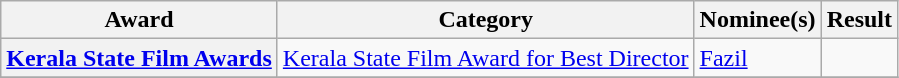<table class="wikitable plainrowheaders sortable">
<tr>
<th scope="col" class="unsortable">Award</th>
<th scope="col" class="unsortable">Category</th>
<th scope="col" class="unsortable">Nominee(s)</th>
<th scope="col" class="unsortable">Result</th>
</tr>
<tr>
<th scope="row" rowspan="1"><a href='#'>Kerala State Film Awards</a></th>
<td><a href='#'>Kerala State Film Award for Best Director</a></td>
<td><a href='#'>Fazil</a></td>
<td></td>
</tr>
<tr>
</tr>
</table>
